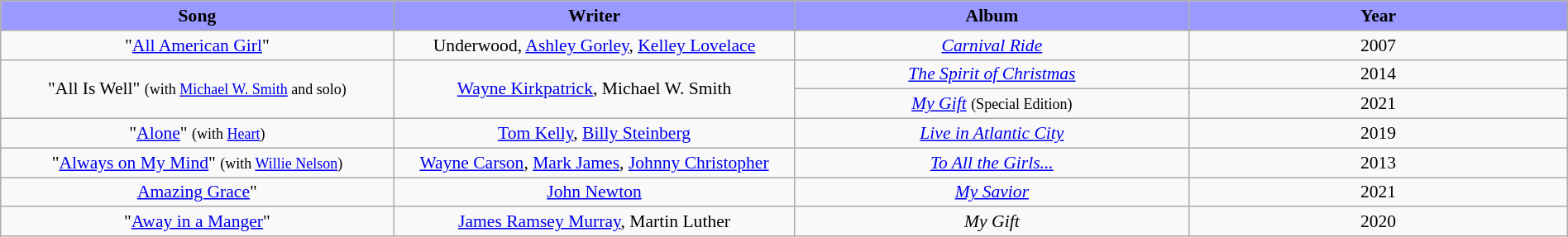<table class="wikitable" style="margin:0.5em auto; clear:both; font-size:.9em; text-align:center; width:100%">
<tr>
<th width="500" style="background: #99F;">Song</th>
<th width="500" style="background: #99F;">Writer</th>
<th width="500" style="background: #99F;">Album</th>
<th width="500" style="background: #99F;">Year</th>
</tr>
<tr>
<td>"<a href='#'>All American Girl</a>"</td>
<td>Underwood, <a href='#'>Ashley Gorley</a>, <a href='#'>Kelley Lovelace</a></td>
<td><em><a href='#'>Carnival Ride</a></em></td>
<td>2007</td>
</tr>
<tr>
<td rowspan="2">"All Is Well" <small>(with <a href='#'>Michael W. Smith</a> and solo)</small></td>
<td rowspan="2"><a href='#'>Wayne Kirkpatrick</a>, Michael W. Smith</td>
<td><em><a href='#'>The Spirit of Christmas</a></em></td>
<td>2014</td>
</tr>
<tr>
<td><em><a href='#'>My Gift</a></em> <small>(Special Edition)</small></td>
<td>2021</td>
</tr>
<tr>
<td>"<a href='#'>Alone</a>" <small>(with <a href='#'>Heart</a>)</small></td>
<td><a href='#'>Tom Kelly</a>, <a href='#'>Billy Steinberg</a></td>
<td><em><a href='#'>Live in Atlantic City</a></em></td>
<td>2019</td>
</tr>
<tr>
<td>"<a href='#'>Always on My Mind</a>" <small>(with <a href='#'>Willie Nelson</a>)</small></td>
<td><a href='#'>Wayne Carson</a>, <a href='#'>Mark James</a>, <a href='#'>Johnny Christopher</a></td>
<td><em><a href='#'>To All the Girls...</a></em></td>
<td>2013</td>
</tr>
<tr>
<td><a href='#'>Amazing Grace</a>"</td>
<td><a href='#'>John Newton</a></td>
<td><em><a href='#'>My Savior</a></em></td>
<td>2021</td>
</tr>
<tr>
<td>"<a href='#'>Away in a Manger</a>"</td>
<td><a href='#'>James Ramsey Murray</a>, Martin Luther</td>
<td><em>My Gift</em></td>
<td>2020</td>
</tr>
</table>
